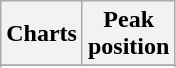<table class="wikitable sortable">
<tr>
<th>Charts</th>
<th>Peak<br>position</th>
</tr>
<tr>
</tr>
<tr>
</tr>
<tr>
</tr>
<tr>
</tr>
<tr>
</tr>
<tr>
</tr>
<tr>
</tr>
<tr>
</tr>
<tr>
</tr>
<tr>
</tr>
</table>
